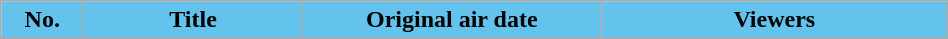<table class="wikitable plainrowheaders" style="width:50%;">
<tr>
<th scope="col" style="background:#63c3ed; width:3em;">No.</th>
<th scope="col" style="background:#63c3ed;">Title</th>
<th scope="col" style="background:#63c3ed; width:12em;">Original air date</th>
<th scope="col" style="background:#63c3ed;">Viewers<br>











</th>
</tr>
</table>
